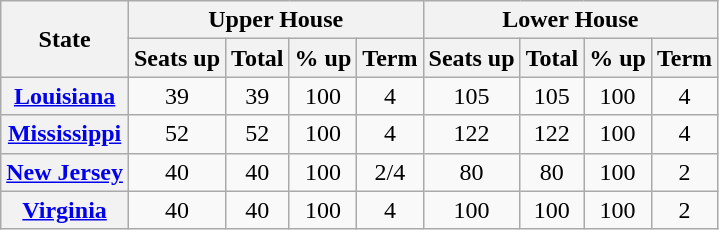<table class="wikitable sortable plainrowheaders" style="text-align: center;">
<tr>
<th rowspan=2>State</th>
<th colspan=4>Upper House</th>
<th colspan=4>Lower House</th>
</tr>
<tr>
<th>Seats up</th>
<th>Total</th>
<th>% up</th>
<th>Term</th>
<th>Seats up</th>
<th>Total</th>
<th>% up</th>
<th>Term</th>
</tr>
<tr>
<th scope="row"><a href='#'>Louisiana</a></th>
<td>39</td>
<td>39</td>
<td>100</td>
<td>4</td>
<td>105</td>
<td>105</td>
<td>100</td>
<td>4</td>
</tr>
<tr>
<th scope="row"><a href='#'>Mississippi</a></th>
<td>52</td>
<td>52</td>
<td>100</td>
<td>4</td>
<td>122</td>
<td>122</td>
<td>100</td>
<td>4</td>
</tr>
<tr>
<th scope="row"><a href='#'>New Jersey</a></th>
<td>40</td>
<td>40</td>
<td>100</td>
<td>2/4</td>
<td>80</td>
<td>80</td>
<td>100</td>
<td>2</td>
</tr>
<tr>
<th scope="row"><a href='#'>Virginia</a></th>
<td>40</td>
<td>40</td>
<td>100</td>
<td>4</td>
<td>100</td>
<td>100</td>
<td>100</td>
<td>2</td>
</tr>
</table>
